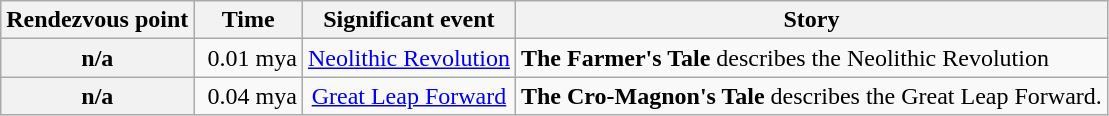<table class="wikitable">
<tr>
<th>Rendezvous point</th>
<th style="width:65px;">Time</th>
<th>Significant event</th>
<th>Story</th>
</tr>
<tr>
<th>n/a</th>
<td style="text-align:right;">0.01 mya</td>
<td style="text-align:center;"><a href='#'>Neolithic Revolution</a></td>
<td><strong>The Farmer's Tale</strong> describes the Neolithic Revolution</td>
</tr>
<tr>
<th>n/a</th>
<td style="text-align:right;">0.04 mya</td>
<td style="text-align:center;"><a href='#'>Great Leap Forward</a></td>
<td><strong>The Cro-Magnon's Tale</strong> describes the Great Leap Forward.</td>
</tr>
</table>
